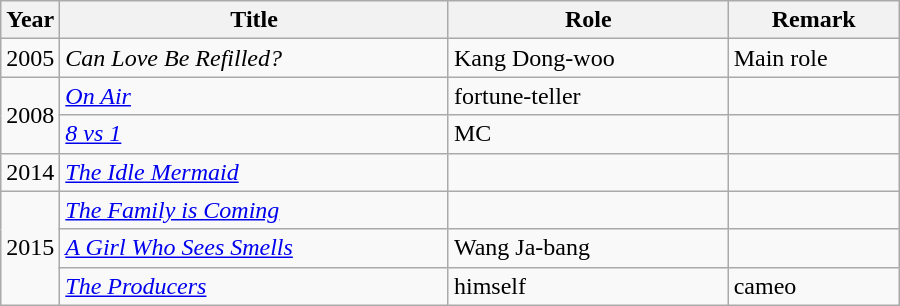<table class="wikitable" style="width:600px">
<tr>
<th width=10>Year</th>
<th>Title</th>
<th>Role</th>
<th>Remark</th>
</tr>
<tr>
<td>2005</td>
<td><em>Can Love Be Refilled?</em></td>
<td>Kang Dong-woo</td>
<td>Main role</td>
</tr>
<tr>
<td rowspan=2>2008</td>
<td><em><a href='#'>On Air</a></em></td>
<td>fortune-teller</td>
<td></td>
</tr>
<tr>
<td><em><a href='#'>8 vs 1</a></em></td>
<td>MC</td>
<td></td>
</tr>
<tr>
<td>2014</td>
<td><em><a href='#'>The Idle Mermaid</a></em></td>
<td></td>
<td></td>
</tr>
<tr>
<td rowspan=3>2015</td>
<td><em><a href='#'>The Family is Coming</a></em></td>
<td></td>
<td></td>
</tr>
<tr>
<td><em><a href='#'>A Girl Who Sees Smells</a></em></td>
<td>Wang Ja-bang</td>
<td></td>
</tr>
<tr>
<td><em><a href='#'>The Producers</a></em></td>
<td>himself</td>
<td>cameo</td>
</tr>
</table>
